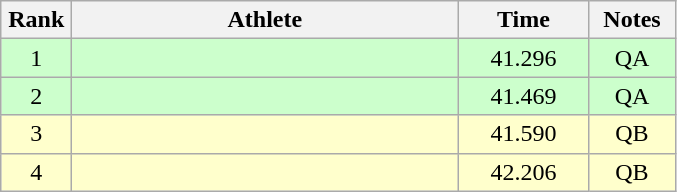<table class=wikitable style="text-align:center">
<tr>
<th width=40>Rank</th>
<th width=250>Athlete</th>
<th width=80>Time</th>
<th width=50>Notes</th>
</tr>
<tr bgcolor="ccffcc">
<td>1</td>
<td align=left></td>
<td>41.296</td>
<td>QA</td>
</tr>
<tr bgcolor="ccffcc">
<td>2</td>
<td align=left></td>
<td>41.469</td>
<td>QA</td>
</tr>
<tr bgcolor="ffffcc">
<td>3</td>
<td align=left></td>
<td>41.590</td>
<td>QB</td>
</tr>
<tr bgcolor="ffffcc">
<td>4</td>
<td align=left></td>
<td>42.206</td>
<td>QB</td>
</tr>
</table>
